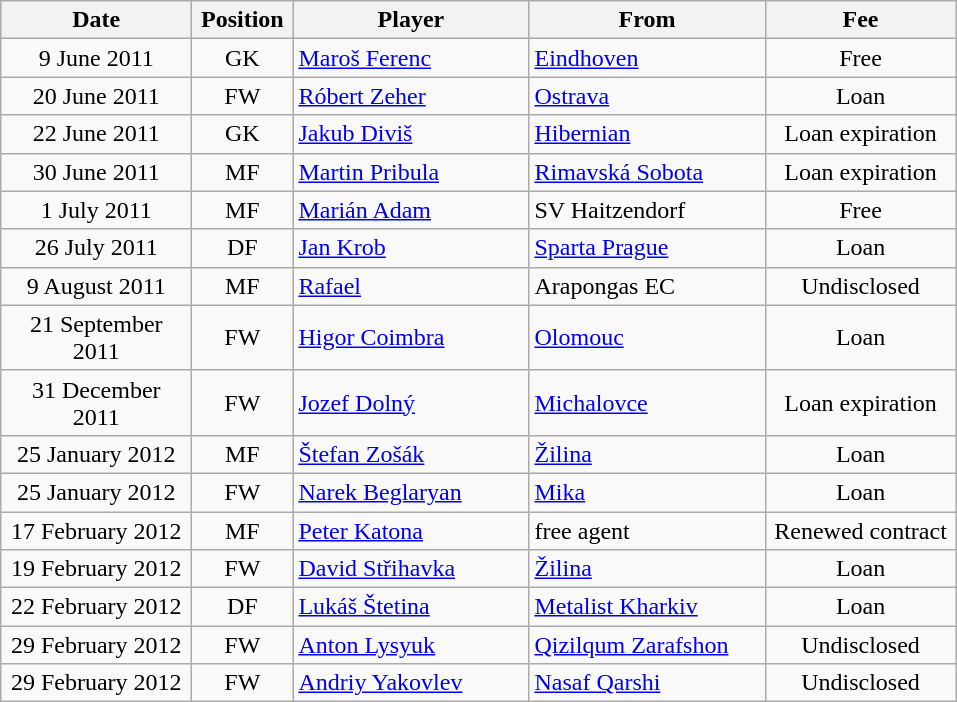<table class="wikitable" style="text-align: center;">
<tr>
<th width=120>Date</th>
<th width=60>Position</th>
<th width=150>Player</th>
<th width=150>From</th>
<th width=120>Fee</th>
</tr>
<tr>
<td>9 June 2011</td>
<td>GK</td>
<td style="text-align:left;"> <a href='#'>Maroš Ferenc</a></td>
<td style="text-align:left;"><a href='#'>Eindhoven</a></td>
<td>Free</td>
</tr>
<tr>
<td>20 June 2011</td>
<td>FW</td>
<td style="text-align:left;"> <a href='#'>Róbert Zeher</a></td>
<td style="text-align:left;"><a href='#'>Ostrava</a></td>
<td>Loan</td>
</tr>
<tr>
<td>22 June 2011</td>
<td>GK</td>
<td style="text-align:left;"> <a href='#'>Jakub Diviš</a></td>
<td style="text-align:left;"><a href='#'>Hibernian</a></td>
<td>Loan expiration</td>
</tr>
<tr>
<td>30 June 2011</td>
<td>MF</td>
<td style="text-align:left;"> <a href='#'>Martin Pribula</a></td>
<td style="text-align:left;"><a href='#'>Rimavská Sobota</a></td>
<td>Loan expiration</td>
</tr>
<tr>
<td>1 July 2011</td>
<td>MF</td>
<td style="text-align:left;"> <a href='#'>Marián Adam</a></td>
<td style="text-align:left;">SV Haitzendorf</td>
<td>Free</td>
</tr>
<tr>
<td>26 July 2011</td>
<td>DF</td>
<td style="text-align:left;"> <a href='#'>Jan Krob</a></td>
<td style="text-align:left;"><a href='#'>Sparta Prague</a></td>
<td>Loan</td>
</tr>
<tr>
<td>9 August 2011</td>
<td>MF</td>
<td style="text-align:left;"> <a href='#'>Rafael</a></td>
<td style="text-align:left;">Arapongas EC</td>
<td>Undisclosed</td>
</tr>
<tr>
<td>21 September 2011</td>
<td>FW</td>
<td style="text-align:left;"> <a href='#'>Higor Coimbra</a></td>
<td style="text-align:left;"><a href='#'>Olomouc</a></td>
<td>Loan</td>
</tr>
<tr>
<td>31 December 2011</td>
<td>FW</td>
<td style="text-align:left;"> <a href='#'>Jozef Dolný</a></td>
<td style="text-align:left;"><a href='#'>Michalovce</a></td>
<td>Loan expiration</td>
</tr>
<tr>
<td>25 January 2012</td>
<td>MF</td>
<td style="text-align:left;"> <a href='#'>Štefan Zošák</a></td>
<td style="text-align:left;"><a href='#'>Žilina</a></td>
<td>Loan</td>
</tr>
<tr>
<td>25 January 2012</td>
<td>FW</td>
<td style="text-align:left;"> <a href='#'>Narek Beglaryan</a></td>
<td style="text-align:left;"><a href='#'>Mika</a></td>
<td>Loan</td>
</tr>
<tr>
<td>17 February 2012</td>
<td>MF</td>
<td style="text-align:left;"> <a href='#'>Peter Katona</a></td>
<td style="text-align:left;">free agent</td>
<td>Renewed contract</td>
</tr>
<tr>
<td>19 February 2012</td>
<td>FW</td>
<td style="text-align:left;"> <a href='#'>David Střihavka</a></td>
<td style="text-align:left;"><a href='#'>Žilina</a></td>
<td>Loan</td>
</tr>
<tr>
<td>22 February 2012</td>
<td>DF</td>
<td style="text-align:left;"> <a href='#'>Lukáš Štetina</a></td>
<td style="text-align:left;"><a href='#'>Metalist Kharkiv</a></td>
<td>Loan</td>
</tr>
<tr>
<td>29 February 2012</td>
<td>FW</td>
<td style="text-align:left;"> <a href='#'>Anton Lysyuk</a></td>
<td style="text-align:left;"><a href='#'>Qizilqum Zarafshon</a></td>
<td>Undisclosed</td>
</tr>
<tr>
<td>29 February 2012</td>
<td>FW</td>
<td style="text-align:left;"> <a href='#'>Andriy Yakovlev</a></td>
<td style="text-align:left;"><a href='#'>Nasaf Qarshi</a></td>
<td>Undisclosed</td>
</tr>
</table>
